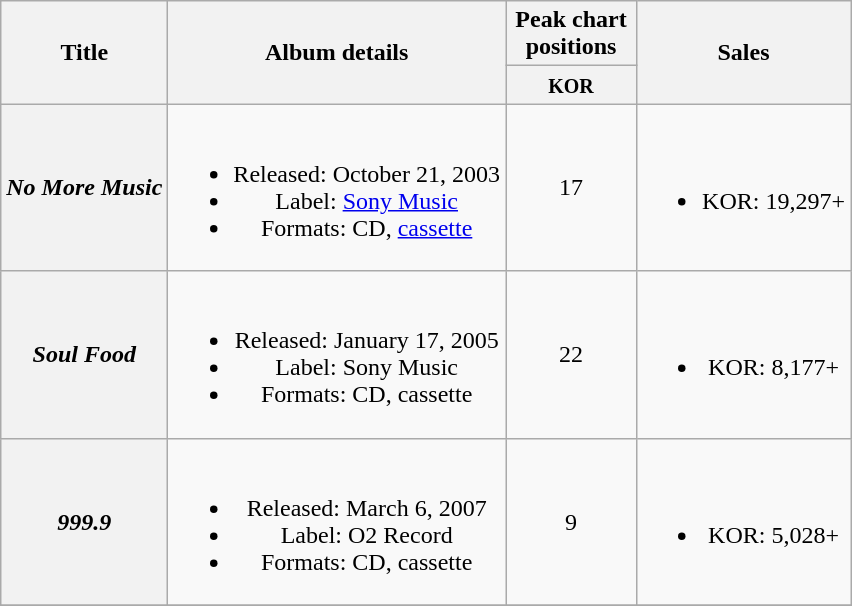<table class="wikitable plainrowheaders" style="text-align:center;">
<tr>
<th scope="col" rowspan="2">Title</th>
<th scope="col" rowspan="2">Album details</th>
<th scope="col" colspan="1" style="width:5em;">Peak chart positions</th>
<th scope="col" rowspan="2">Sales</th>
</tr>
<tr>
<th><small>KOR</small><br></th>
</tr>
<tr>
<th scope="row"><em>No More Music</em></th>
<td><br><ul><li>Released: October 21, 2003</li><li>Label: <a href='#'>Sony Music</a></li><li>Formats: CD, <a href='#'>cassette</a></li></ul></td>
<td>17</td>
<td><br><ul><li>KOR: 19,297+</li></ul></td>
</tr>
<tr>
<th scope="row"><em>Soul Food</em></th>
<td><br><ul><li>Released: January 17, 2005</li><li>Label: Sony Music</li><li>Formats: CD, cassette</li></ul></td>
<td>22</td>
<td><br><ul><li>KOR: 8,177+</li></ul></td>
</tr>
<tr>
<th scope="row"><em>999.9</em></th>
<td><br><ul><li>Released: March 6, 2007</li><li>Label: O2 Record</li><li>Formats: CD, cassette</li></ul></td>
<td>9</td>
<td><br><ul><li>KOR: 5,028+</li></ul></td>
</tr>
<tr>
</tr>
</table>
